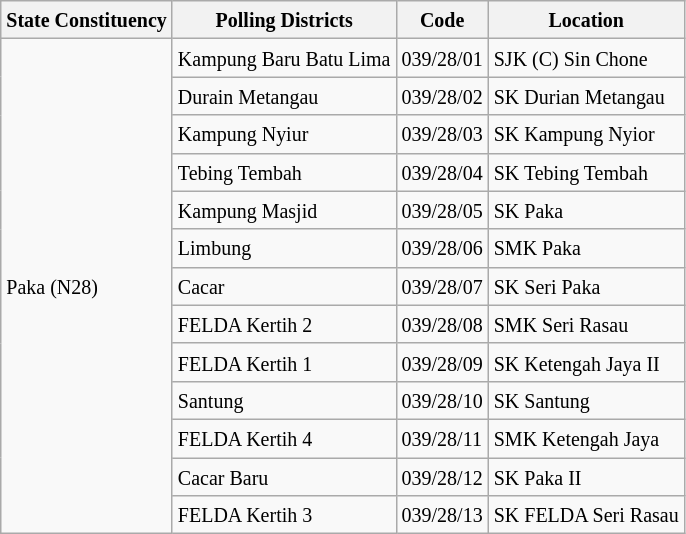<table class="wikitable sortable mw-collapsible">
<tr>
<th><small>State Constituency</small></th>
<th><small>Polling Districts</small></th>
<th><small>Code</small></th>
<th><small>Location</small></th>
</tr>
<tr>
<td rowspan="13"><small>Paka (N28)</small></td>
<td><small>Kampung Baru Batu Lima</small></td>
<td><small>039/28/01</small></td>
<td><small>SJK (C) Sin Chone</small></td>
</tr>
<tr>
<td><small>Durain Metangau</small></td>
<td><small>039/28/02</small></td>
<td><small>SK Durian Metangau</small></td>
</tr>
<tr>
<td><small>Kampung Nyiur</small></td>
<td><small>039/28/03</small></td>
<td><small>SK Kampung Nyior</small></td>
</tr>
<tr>
<td><small>Tebing Tembah</small></td>
<td><small>039/28/04</small></td>
<td><small>SK Tebing Tembah</small></td>
</tr>
<tr>
<td><small>Kampung Masjid</small></td>
<td><small>039/28/05</small></td>
<td><small>SK Paka</small></td>
</tr>
<tr>
<td><small>Limbung</small></td>
<td><small>039/28/06</small></td>
<td><small>SMK Paka</small></td>
</tr>
<tr>
<td><small>Cacar</small></td>
<td><small>039/28/07</small></td>
<td><small>SK Seri Paka</small></td>
</tr>
<tr>
<td><small>FELDA Kertih 2</small></td>
<td><small>039/28/08</small></td>
<td><small>SMK Seri Rasau</small></td>
</tr>
<tr>
<td><small>FELDA Kertih 1</small></td>
<td><small>039/28/09</small></td>
<td><small>SK Ketengah Jaya II</small></td>
</tr>
<tr>
<td><small>Santung</small></td>
<td><small>039/28/10</small></td>
<td><small>SK Santung</small></td>
</tr>
<tr>
<td><small>FELDA Kertih 4</small></td>
<td><small>039/28/11</small></td>
<td><small>SMK Ketengah Jaya</small></td>
</tr>
<tr>
<td><small>Cacar Baru</small></td>
<td><small>039/28/12</small></td>
<td><small>SK Paka II</small></td>
</tr>
<tr>
<td><small>FELDA Kertih 3</small></td>
<td><small>039/28/13</small></td>
<td><small>SK FELDA Seri Rasau</small></td>
</tr>
</table>
